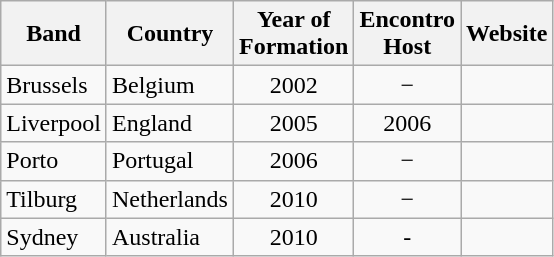<table class="wikitable sortable">
<tr>
<th>Band</th>
<th>Country</th>
<th>Year of<br>Formation</th>
<th>Encontro<br>Host</th>
<th>Website</th>
</tr>
<tr>
<td>Brussels</td>
<td>Belgium</td>
<td align=center>2002</td>
<td align=center>−</td>
<td></td>
</tr>
<tr>
<td>Liverpool</td>
<td>England</td>
<td align=center>2005</td>
<td align=center>2006</td>
<td></td>
</tr>
<tr>
<td>Porto</td>
<td>Portugal</td>
<td align="center">2006</td>
<td align="center">−</td>
<td></td>
</tr>
<tr>
<td>Tilburg</td>
<td>Netherlands</td>
<td align=center>2010</td>
<td align=center>−</td>
<td></td>
</tr>
<tr>
<td>Sydney</td>
<td>Australia</td>
<td align=center>2010</td>
<td align=center>-</td>
<td></td>
</tr>
</table>
